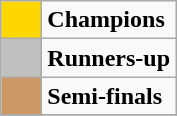<table class="wikitable" style="text-align:center">
<tr>
<td style="background:gold" width="20"></td>
<td align="left"><strong>Champions</strong></td>
</tr>
<tr>
<td style="background:silver" width="20"></td>
<td align="left"><strong>Runners-up</strong></td>
</tr>
<tr>
<td style="background:#cc9966" width="20"></td>
<td align="left"><strong>Semi-finals</strong></td>
</tr>
<tr>
</tr>
</table>
